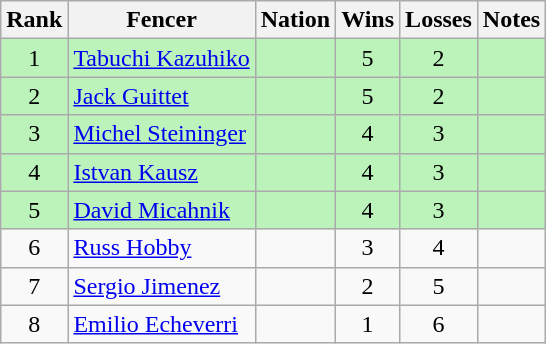<table class="wikitable sortable" style="text-align:center">
<tr>
<th>Rank</th>
<th>Fencer</th>
<th>Nation</th>
<th>Wins</th>
<th>Losses</th>
<th>Notes</th>
</tr>
<tr bgcolor=bbf3bb>
<td>1</td>
<td align=left><a href='#'>Tabuchi Kazuhiko</a></td>
<td align=left></td>
<td>5</td>
<td>2</td>
<td></td>
</tr>
<tr bgcolor=bbf3bb>
<td>2</td>
<td align=left><a href='#'>Jack Guittet</a></td>
<td align=left></td>
<td>5</td>
<td>2</td>
<td></td>
</tr>
<tr bgcolor=bbf3bb>
<td>3</td>
<td align=left><a href='#'>Michel Steininger</a></td>
<td align=left></td>
<td>4</td>
<td>3</td>
<td></td>
</tr>
<tr bgcolor=bbf3bb>
<td>4</td>
<td align=left><a href='#'>Istvan Kausz</a></td>
<td align=left></td>
<td>4</td>
<td>3</td>
<td></td>
</tr>
<tr bgcolor=bbf3bb>
<td>5</td>
<td align=left><a href='#'>David Micahnik</a></td>
<td align=left></td>
<td>4</td>
<td>3</td>
<td></td>
</tr>
<tr>
<td>6</td>
<td align=left><a href='#'>Russ Hobby</a></td>
<td align=left></td>
<td>3</td>
<td>4</td>
<td></td>
</tr>
<tr>
<td>7</td>
<td align=left><a href='#'>Sergio Jimenez</a></td>
<td align=left></td>
<td>2</td>
<td>5</td>
<td></td>
</tr>
<tr>
<td>8</td>
<td align=left><a href='#'>Emilio Echeverri</a></td>
<td align=left></td>
<td>1</td>
<td>6</td>
<td></td>
</tr>
</table>
